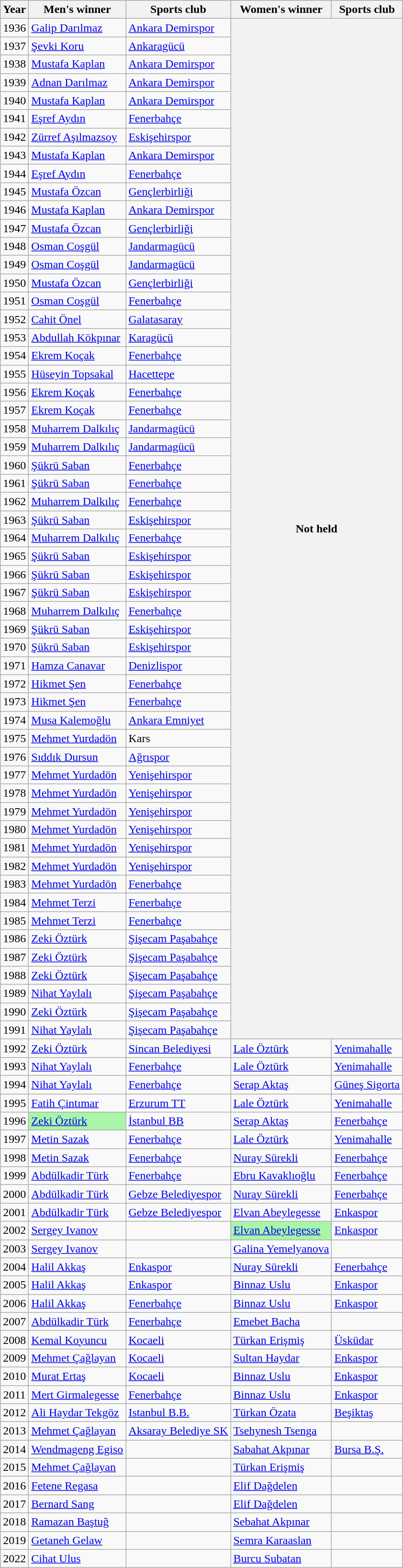<table class="wikitable sortable" style="text-align:center">
<tr>
<th>Year</th>
<th class=unsortable>Men's winner</th>
<th>Sports club<br></th>
<th class=unsortable>Women's winner</th>
<th>Sports club<br></th>
</tr>
<tr>
<td>1936</td>
<td align=left><a href='#'>Galip Darılmaz</a></td>
<td align=left><a href='#'>Ankara Demirspor</a></td>
<th colspan=2 rowspan=56>Not held</th>
</tr>
<tr>
<td>1937</td>
<td align=left><a href='#'>Şevki Koru</a></td>
<td align=left><a href='#'>Ankaragücü</a></td>
</tr>
<tr>
<td>1938</td>
<td align=left><a href='#'>Mustafa Kaplan</a></td>
<td align=left><a href='#'>Ankara Demirspor</a></td>
</tr>
<tr>
<td>1939</td>
<td align=left><a href='#'>Adnan Darılmaz</a></td>
<td align=left><a href='#'>Ankara Demirspor</a></td>
</tr>
<tr>
<td>1940</td>
<td align=left><a href='#'>Mustafa Kaplan</a></td>
<td align=left><a href='#'>Ankara Demirspor</a></td>
</tr>
<tr>
<td>1941</td>
<td align=left><a href='#'>Eşref Aydın</a></td>
<td align=left><a href='#'>Fenerbahçe</a></td>
</tr>
<tr>
<td>1942</td>
<td align=left><a href='#'>Zürref Aşılmazsoy</a></td>
<td align=left><a href='#'>Eskişehirspor</a></td>
</tr>
<tr>
<td>1943</td>
<td align=left><a href='#'>Mustafa Kaplan</a></td>
<td align=left><a href='#'>Ankara Demirspor</a></td>
</tr>
<tr>
<td>1944</td>
<td align=left><a href='#'>Eşref Aydın</a></td>
<td align=left><a href='#'>Fenerbahçe</a></td>
</tr>
<tr>
<td>1945</td>
<td align=left><a href='#'>Mustafa Özcan</a></td>
<td align=left><a href='#'>Gençlerbirliği</a></td>
</tr>
<tr>
<td>1946</td>
<td align=left><a href='#'>Mustafa Kaplan</a></td>
<td align=left><a href='#'>Ankara Demirspor</a></td>
</tr>
<tr>
<td>1947</td>
<td align=left><a href='#'>Mustafa Özcan</a></td>
<td align=left><a href='#'>Gençlerbirliği</a></td>
</tr>
<tr>
<td>1948</td>
<td align=left><a href='#'>Osman Coşgül</a></td>
<td align=left><a href='#'>Jandarmagücü</a></td>
</tr>
<tr>
<td>1949</td>
<td align=left><a href='#'>Osman Coşgül</a></td>
<td align=left><a href='#'>Jandarmagücü</a></td>
</tr>
<tr>
<td>1950</td>
<td align=left><a href='#'>Mustafa Özcan</a></td>
<td align=left><a href='#'>Gençlerbirliği</a></td>
</tr>
<tr>
<td>1951</td>
<td align=left><a href='#'>Osman Coşgül</a></td>
<td align=left><a href='#'>Fenerbahçe</a></td>
</tr>
<tr>
<td>1952</td>
<td align=left><a href='#'>Cahit Önel</a></td>
<td align=left><a href='#'>Galatasaray</a></td>
</tr>
<tr>
<td>1953</td>
<td align=left><a href='#'>Abdullah Kökpınar</a></td>
<td align=left><a href='#'>Karagücü</a></td>
</tr>
<tr>
<td>1954</td>
<td align=left><a href='#'>Ekrem Koçak</a></td>
<td align=left><a href='#'>Fenerbahçe</a></td>
</tr>
<tr>
<td>1955</td>
<td align=left><a href='#'>Hüseyin Topsakal</a></td>
<td align=left><a href='#'>Hacettepe</a></td>
</tr>
<tr>
<td>1956</td>
<td align=left><a href='#'>Ekrem Koçak</a></td>
<td align=left><a href='#'>Fenerbahçe</a></td>
</tr>
<tr>
<td>1957</td>
<td align=left><a href='#'>Ekrem Koçak</a></td>
<td align=left><a href='#'>Fenerbahçe</a></td>
</tr>
<tr>
<td>1958</td>
<td align=left><a href='#'>Muharrem Dalkılıç</a></td>
<td align=left><a href='#'>Jandarmagücü</a></td>
</tr>
<tr>
<td>1959</td>
<td align=left><a href='#'>Muharrem Dalkılıç</a></td>
<td align=left><a href='#'>Jandarmagücü</a></td>
</tr>
<tr>
<td>1960</td>
<td align=left><a href='#'>Şükrü Saban</a></td>
<td align=left><a href='#'>Fenerbahçe</a></td>
</tr>
<tr>
<td>1961</td>
<td align=left><a href='#'>Şükrü Saban</a></td>
<td align=left><a href='#'>Fenerbahçe</a></td>
</tr>
<tr>
<td>1962</td>
<td align=left><a href='#'>Muharrem Dalkılıç</a></td>
<td align=left><a href='#'>Fenerbahçe</a></td>
</tr>
<tr>
<td>1963</td>
<td align=left><a href='#'>Şükrü Saban</a></td>
<td align=left><a href='#'>Eskişehirspor</a></td>
</tr>
<tr>
<td>1964</td>
<td align=left><a href='#'>Muharrem Dalkılıç</a></td>
<td align=left><a href='#'>Fenerbahçe</a></td>
</tr>
<tr>
<td>1965</td>
<td align=left><a href='#'>Şükrü Saban</a></td>
<td align=left><a href='#'>Eskişehirspor</a></td>
</tr>
<tr>
<td>1966</td>
<td align=left><a href='#'>Şükrü Saban</a></td>
<td align=left><a href='#'>Eskişehirspor</a></td>
</tr>
<tr>
<td>1967</td>
<td align=left><a href='#'>Şükrü Saban</a></td>
<td align=left><a href='#'>Eskişehirspor</a></td>
</tr>
<tr>
<td>1968</td>
<td align=left><a href='#'>Muharrem Dalkılıç</a></td>
<td align=left><a href='#'>Fenerbahçe</a></td>
</tr>
<tr>
<td>1969</td>
<td align=left><a href='#'>Şükrü Saban</a></td>
<td align=left><a href='#'>Eskişehirspor</a></td>
</tr>
<tr>
<td>1970</td>
<td align=left><a href='#'>Şükrü Saban</a></td>
<td align=left><a href='#'>Eskişehirspor</a></td>
</tr>
<tr>
<td>1971</td>
<td align=left><a href='#'>Hamza Canavar</a></td>
<td align=left><a href='#'>Denizlispor</a></td>
</tr>
<tr>
<td>1972</td>
<td align=left><a href='#'>Hikmet Şen</a></td>
<td align=left><a href='#'>Fenerbahçe</a></td>
</tr>
<tr>
<td>1973</td>
<td align=left><a href='#'>Hikmet Şen</a></td>
<td align=left><a href='#'>Fenerbahçe</a></td>
</tr>
<tr>
<td>1974</td>
<td align=left><a href='#'>Musa Kalemoğlu</a></td>
<td align=left><a href='#'>Ankara Emniyet</a></td>
</tr>
<tr>
<td>1975</td>
<td align=left><a href='#'>Mehmet Yurdadön</a></td>
<td align=left>Kars</td>
</tr>
<tr>
<td>1976</td>
<td align=left><a href='#'>Sıddık Dursun</a></td>
<td align=left><a href='#'>Ağrıspor</a></td>
</tr>
<tr>
<td>1977</td>
<td align=left><a href='#'>Mehmet Yurdadön</a></td>
<td align=left><a href='#'>Yenişehirspor</a></td>
</tr>
<tr>
<td>1978</td>
<td align=left><a href='#'>Mehmet Yurdadön</a></td>
<td align=left><a href='#'>Yenişehirspor</a></td>
</tr>
<tr>
<td>1979</td>
<td align=left><a href='#'>Mehmet Yurdadön</a></td>
<td align=left><a href='#'>Yenişehirspor</a></td>
</tr>
<tr>
<td>1980</td>
<td align=left><a href='#'>Mehmet Yurdadön</a></td>
<td align=left><a href='#'>Yenişehirspor</a></td>
</tr>
<tr>
<td>1981</td>
<td align=left><a href='#'>Mehmet Yurdadön</a></td>
<td align=left><a href='#'>Yenişehirspor</a></td>
</tr>
<tr>
<td>1982</td>
<td align=left><a href='#'>Mehmet Yurdadön</a></td>
<td align=left><a href='#'>Yenişehirspor</a></td>
</tr>
<tr>
<td>1983</td>
<td align=left><a href='#'>Mehmet Yurdadön</a></td>
<td align=left><a href='#'>Fenerbahçe</a></td>
</tr>
<tr>
<td>1984</td>
<td align=left><a href='#'>Mehmet Terzi</a></td>
<td align=left><a href='#'>Fenerbahçe</a></td>
</tr>
<tr>
<td>1985</td>
<td align=left><a href='#'>Mehmet Terzi</a></td>
<td align=left><a href='#'>Fenerbahçe</a></td>
</tr>
<tr>
<td>1986</td>
<td align=left><a href='#'>Zeki Öztürk</a></td>
<td align=left><a href='#'>Şişecam Paşabahçe</a></td>
</tr>
<tr>
<td>1987</td>
<td align=left><a href='#'>Zeki Öztürk</a></td>
<td align=left><a href='#'>Şişecam Paşabahçe</a></td>
</tr>
<tr>
<td>1988</td>
<td align=left><a href='#'>Zeki Öztürk</a></td>
<td align=left><a href='#'>Şişecam Paşabahçe</a></td>
</tr>
<tr>
<td>1989</td>
<td align=left><a href='#'>Nihat Yaylalı</a></td>
<td align=left><a href='#'>Şişecam Paşabahçe</a></td>
</tr>
<tr>
<td>1990</td>
<td align=left><a href='#'>Zeki Öztürk</a></td>
<td align=left><a href='#'>Şişecam Paşabahçe</a></td>
</tr>
<tr>
<td>1991</td>
<td align=left><a href='#'>Nihat Yaylalı</a></td>
<td align=left><a href='#'>Şişecam Paşabahçe</a></td>
</tr>
<tr>
<td>1992</td>
<td align=left><a href='#'>Zeki Öztürk</a></td>
<td align=left><a href='#'>Sincan Belediyesi</a></td>
<td align=left><a href='#'>Lale Öztürk</a></td>
<td align=left><a href='#'>Yenimahalle</a></td>
</tr>
<tr>
<td>1993</td>
<td align=left><a href='#'>Nihat Yaylalı</a></td>
<td align=left><a href='#'>Fenerbahçe</a></td>
<td align=left><a href='#'>Lale Öztürk</a></td>
<td align=left><a href='#'>Yenimahalle</a></td>
</tr>
<tr>
<td>1994</td>
<td align=left><a href='#'>Nihat Yaylalı</a></td>
<td align=left><a href='#'>Fenerbahçe</a></td>
<td align=left><a href='#'>Serap Aktaş</a></td>
<td align=left><a href='#'>Güneş Sigorta</a></td>
</tr>
<tr>
<td>1995</td>
<td align=left><a href='#'>Fatih Çintımar</a></td>
<td align=left><a href='#'>Erzurum TT</a></td>
<td align=left><a href='#'>Lale Öztürk</a></td>
<td align=left><a href='#'>Yenimahalle</a></td>
</tr>
<tr>
<td>1996</td>
<td align=left bgcolor=#A9F5A9><a href='#'>Zeki Öztürk</a></td>
<td align=left><a href='#'>İstanbul BB</a></td>
<td align=left><a href='#'>Serap Aktaş</a></td>
<td align=left><a href='#'>Fenerbahçe</a></td>
</tr>
<tr>
<td>1997</td>
<td align=left><a href='#'>Metin Sazak</a></td>
<td align=left><a href='#'>Fenerbahçe</a></td>
<td align=left><a href='#'>Lale Öztürk</a></td>
<td align=left><a href='#'>Yenimahalle</a></td>
</tr>
<tr>
<td>1998</td>
<td align=left><a href='#'>Metin Sazak</a></td>
<td align=left><a href='#'>Fenerbahçe</a></td>
<td align=left><a href='#'>Nuray Sürekli</a></td>
<td align=left><a href='#'>Fenerbahçe</a></td>
</tr>
<tr>
<td>1999</td>
<td align=left><a href='#'>Abdülkadir Türk</a></td>
<td align=left><a href='#'>Fenerbahçe</a></td>
<td align=left><a href='#'>Ebru Kavaklıoğlu</a></td>
<td align=left><a href='#'>Fenerbahçe</a></td>
</tr>
<tr>
<td>2000</td>
<td align=left><a href='#'>Abdülkadir Türk</a></td>
<td align=left><a href='#'>Gebze Belediyespor</a></td>
<td align=left><a href='#'>Nuray Sürekli</a></td>
<td align=left><a href='#'>Fenerbahçe</a></td>
</tr>
<tr>
<td>2001</td>
<td align=left><a href='#'>Abdülkadir Türk</a></td>
<td align=left><a href='#'>Gebze Belediyespor</a></td>
<td align=left><a href='#'>Elvan Abeylegesse</a></td>
<td align=left><a href='#'>Enkaspor</a></td>
</tr>
<tr>
<td>2002</td>
<td align=left><a href='#'>Sergey Ivanov</a></td>
<td align=left></td>
<td align=left bgcolor=#A9F5A9><a href='#'>Elvan Abeylegesse</a></td>
<td align=left><a href='#'>Enkaspor</a></td>
</tr>
<tr>
<td>2003</td>
<td align=left><a href='#'>Sergey Ivanov</a></td>
<td align=left></td>
<td align=left><a href='#'>Galina Yemelyanova</a></td>
<td align=left></td>
</tr>
<tr>
<td>2004</td>
<td align=left><a href='#'>Halil Akkaş</a></td>
<td align=left><a href='#'>Enkaspor</a></td>
<td align=left><a href='#'>Nuray Sürekli</a></td>
<td align=left><a href='#'>Fenerbahçe</a></td>
</tr>
<tr>
<td>2005</td>
<td align=left><a href='#'>Halil Akkaş</a></td>
<td align=left><a href='#'>Enkaspor</a></td>
<td align=left><a href='#'>Binnaz Uslu</a></td>
<td align=left><a href='#'>Enkaspor</a></td>
</tr>
<tr>
<td>2006</td>
<td align=left><a href='#'>Halil Akkaş</a></td>
<td align=left><a href='#'>Fenerbahçe</a></td>
<td align=left><a href='#'>Binnaz Uslu</a></td>
<td align=left><a href='#'>Enkaspor</a></td>
</tr>
<tr>
<td>2007</td>
<td align=left><a href='#'>Abdülkadir Türk</a></td>
<td align=left><a href='#'>Fenerbahçe</a></td>
<td align=left><a href='#'>Emebet Bacha</a></td>
<td align=left></td>
</tr>
<tr>
<td>2008</td>
<td align=left><a href='#'>Kemal Koyuncu</a></td>
<td align=left><a href='#'>Kocaeli</a></td>
<td align=left><a href='#'>Türkan Erişmiş</a></td>
<td align=left><a href='#'>Üsküdar</a></td>
</tr>
<tr>
<td>2009</td>
<td align=left><a href='#'>Mehmet Çağlayan</a></td>
<td align=left><a href='#'>Kocaeli</a></td>
<td align=left><a href='#'>Sultan Haydar</a></td>
<td align=left><a href='#'>Enkaspor</a></td>
</tr>
<tr>
<td>2010</td>
<td align=left><a href='#'>Murat Ertaş</a></td>
<td align=left><a href='#'>Kocaeli</a></td>
<td align=left><a href='#'>Binnaz Uslu</a></td>
<td align=left><a href='#'>Enkaspor</a></td>
</tr>
<tr>
<td>2011</td>
<td align=left><a href='#'>Mert Girmalegesse</a></td>
<td align=left><a href='#'>Fenerbahçe</a></td>
<td align=left><a href='#'>Binnaz Uslu</a></td>
<td align=left><a href='#'>Enkaspor</a></td>
</tr>
<tr>
<td>2012</td>
<td align=left><a href='#'>Ali Haydar Tekgöz</a></td>
<td align=left><a href='#'>Istanbul B.B.</a></td>
<td align=left><a href='#'>Türkan Özata</a></td>
<td align=left><a href='#'>Beşiktaş</a></td>
</tr>
<tr>
<td>2013</td>
<td align=left><a href='#'>Mehmet Çağlayan</a></td>
<td align=left><a href='#'>Aksaray Belediye SK</a></td>
<td align=left><a href='#'>Tsehynesh Tsenga</a></td>
<td align=left></td>
</tr>
<tr>
<td>2014</td>
<td align=left><a href='#'>Wendmageng Egiso</a></td>
<td align=left></td>
<td align=left><a href='#'>Sabahat Akpınar</a></td>
<td align=left><a href='#'>Bursa B.Ş.</a></td>
</tr>
<tr>
<td>2015</td>
<td align=left><a href='#'>Mehmet Çağlayan</a></td>
<td align=left></td>
<td align=left><a href='#'>Türkan Erişmiş</a></td>
<td align=left></td>
</tr>
<tr>
<td>2016</td>
<td align=left><a href='#'>Fetene Regasa</a></td>
<td align=left></td>
<td align=left><a href='#'>Elif Dağdelen</a></td>
<td align=left></td>
</tr>
<tr>
<td>2017</td>
<td align=left><a href='#'>Bernard Sang</a></td>
<td align=left></td>
<td align=left><a href='#'>Elif Dağdelen</a></td>
<td align=left></td>
</tr>
<tr>
<td>2018</td>
<td align=left><a href='#'>Ramazan Baştuğ</a></td>
<td align=left></td>
<td align=left><a href='#'>Sebahat Akpınar</a></td>
<td align=left></td>
</tr>
<tr>
<td>2019</td>
<td align=left><a href='#'>Getaneh Gelaw</a></td>
<td align=left></td>
<td align=left><a href='#'>Semra Karaaslan</a></td>
<td align=left></td>
</tr>
<tr>
<td>2022</td>
<td align=left><a href='#'>Cihat Ulus</a></td>
<td align=left></td>
<td align=left><a href='#'>Burcu Subatan</a></td>
<td align=left></td>
</tr>
</table>
